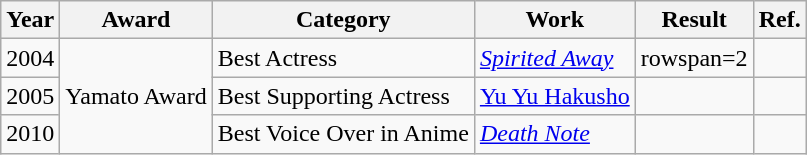<table class="wikitable sortable">
<tr>
<th>Year</th>
<th>Award</th>
<th>Category</th>
<th>Work</th>
<th>Result</th>
<th>Ref.</th>
</tr>
<tr>
<td>2004</td>
<td rowspan="3">Yamato Award</td>
<td>Best Actress</td>
<td><em><a href='#'>Spirited Away</a></em></td>
<td>rowspan=2 </td>
<td></td>
</tr>
<tr>
<td>2005</td>
<td>Best Supporting Actress</td>
<td><a href='#'>Yu Yu Hakusho</a></td>
<td></td>
</tr>
<tr>
<td>2010</td>
<td>Best Voice Over in Anime</td>
<td><em><a href='#'>Death Note</a></em></td>
<td></td>
<td></td>
</tr>
</table>
